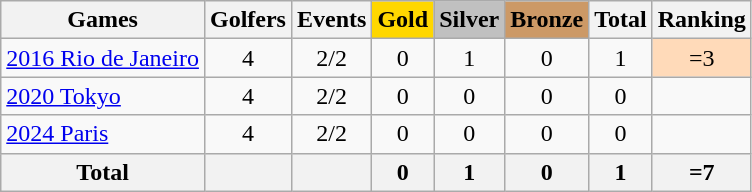<table class="wikitable sortable" style="text-align:center">
<tr>
<th>Games</th>
<th>Golfers</th>
<th>Events</th>
<th style="background-color:gold;">Gold</th>
<th style="background-color:silver;">Silver</th>
<th style="background-color:#c96;">Bronze</th>
<th>Total</th>
<th>Ranking</th>
</tr>
<tr>
<td align=left><a href='#'>2016 Rio de Janeiro</a></td>
<td>4</td>
<td>2/2</td>
<td>0</td>
<td>1</td>
<td>0</td>
<td>1</td>
<td bgcolor=ffdab9>=3</td>
</tr>
<tr>
<td align=left><a href='#'>2020 Tokyo</a></td>
<td>4</td>
<td>2/2</td>
<td>0</td>
<td>0</td>
<td>0</td>
<td>0</td>
<td></td>
</tr>
<tr>
<td align=left><a href='#'>2024 Paris</a></td>
<td>4</td>
<td>2/2</td>
<td>0</td>
<td>0</td>
<td>0</td>
<td>0</td>
<td></td>
</tr>
<tr>
<th>Total</th>
<th></th>
<th></th>
<th>0</th>
<th>1</th>
<th>0</th>
<th>1</th>
<th>=7</th>
</tr>
</table>
